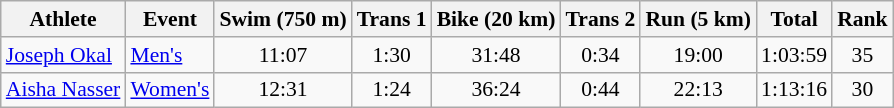<table class="wikitable" border="1" style="font-size:90%; text-align:center">
<tr>
<th>Athlete</th>
<th>Event</th>
<th>Swim (750 m)</th>
<th>Trans 1</th>
<th>Bike (20 km)</th>
<th>Trans 2</th>
<th>Run (5 km)</th>
<th>Total</th>
<th>Rank</th>
</tr>
<tr>
<td align=left><a href='#'>Joseph Okal</a></td>
<td align=left rowspan=1><a href='#'>Men's</a></td>
<td>11:07</td>
<td>1:30</td>
<td>31:48</td>
<td>0:34</td>
<td>19:00</td>
<td>1:03:59</td>
<td>35</td>
</tr>
<tr>
<td align=left><a href='#'>Aisha Nasser</a></td>
<td align=left rowspan=1><a href='#'>Women's</a></td>
<td>12:31</td>
<td>1:24</td>
<td>36:24</td>
<td>0:44</td>
<td>22:13</td>
<td>1:13:16</td>
<td>30</td>
</tr>
</table>
